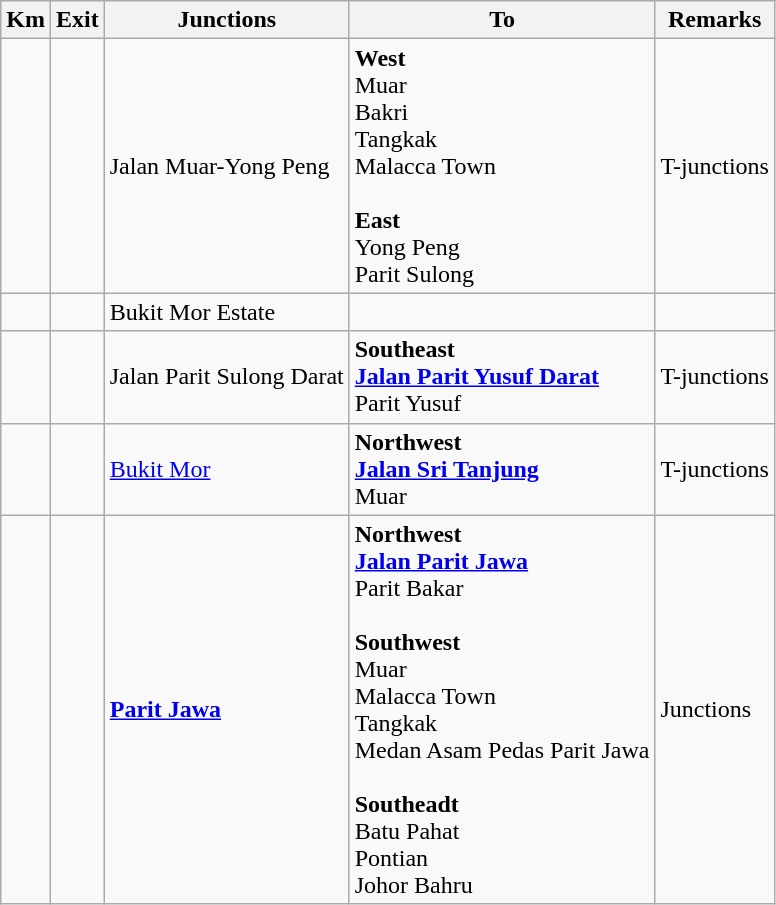<table class="wikitable">
<tr>
<th>Km</th>
<th>Exit</th>
<th>Junctions</th>
<th>To</th>
<th>Remarks</th>
</tr>
<tr>
<td></td>
<td></td>
<td>Jalan Muar-Yong Peng</td>
<td><strong>West</strong><br> Muar<br> Bakri<br> Tangkak<br> Malacca Town<br><br><strong>East</strong><br> Yong Peng<br> Parit Sulong</td>
<td>T-junctions</td>
</tr>
<tr>
<td></td>
<td></td>
<td>Bukit Mor Estate</td>
<td></td>
<td></td>
</tr>
<tr>
<td></td>
<td></td>
<td>Jalan Parit Sulong Darat</td>
<td><strong>Southeast</strong><br> <strong><a href='#'>Jalan Parit Yusuf Darat</a></strong><br> Parit Yusuf</td>
<td>T-junctions</td>
</tr>
<tr>
<td></td>
<td></td>
<td><a href='#'>Bukit Mor</a></td>
<td><strong>Northwest</strong><br> <strong><a href='#'>Jalan Sri Tanjung</a></strong><br> Muar</td>
<td>T-junctions</td>
</tr>
<tr>
<td></td>
<td></td>
<td><strong><a href='#'>Parit Jawa</a></strong></td>
<td><strong>Northwest</strong><br> <strong><a href='#'>Jalan Parit Jawa</a></strong><br>Parit Bakar<br><br><strong>Southwest</strong><br> Muar<br> Malacca Town<br> Tangkak<br> Medan Asam Pedas Parit Jawa<br><br><strong>Southeadt</strong><br> Batu Pahat<br> Pontian<br> Johor Bahru</td>
<td>Junctions</td>
</tr>
</table>
